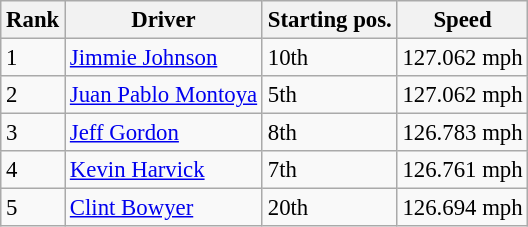<table class="wikitable" style="font-size: 95%;">
<tr>
<th>Rank</th>
<th>Driver</th>
<th>Starting pos.</th>
<th>Speed</th>
</tr>
<tr>
<td>1</td>
<td><a href='#'>Jimmie Johnson</a></td>
<td>10th</td>
<td>127.062 mph</td>
</tr>
<tr>
<td>2</td>
<td><a href='#'>Juan Pablo Montoya</a></td>
<td>5th</td>
<td>127.062 mph</td>
</tr>
<tr>
<td>3</td>
<td><a href='#'>Jeff Gordon</a></td>
<td>8th</td>
<td>126.783 mph</td>
</tr>
<tr>
<td>4</td>
<td><a href='#'>Kevin Harvick</a></td>
<td>7th</td>
<td>126.761 mph</td>
</tr>
<tr>
<td>5</td>
<td><a href='#'>Clint Bowyer</a></td>
<td>20th</td>
<td>126.694 mph</td>
</tr>
</table>
